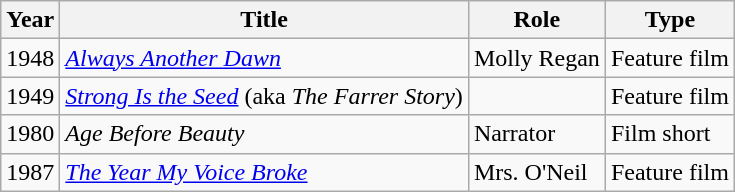<table class="wikitable">
<tr>
<th>Year</th>
<th>Title</th>
<th>Role</th>
<th>Type</th>
</tr>
<tr>
<td>1948</td>
<td><em><a href='#'>Always Another Dawn</a></em></td>
<td>Molly Regan</td>
<td>Feature film</td>
</tr>
<tr>
<td>1949</td>
<td><em><a href='#'>Strong Is the Seed</a></em> (aka <em>The Farrer Story</em>)</td>
<td></td>
<td>Feature film</td>
</tr>
<tr>
<td>1980</td>
<td><em>Age Before Beauty</em></td>
<td>Narrator</td>
<td>Film short</td>
</tr>
<tr>
<td>1987</td>
<td><em><a href='#'>The Year My Voice Broke</a></em></td>
<td>Mrs. O'Neil</td>
<td>Feature film</td>
</tr>
</table>
